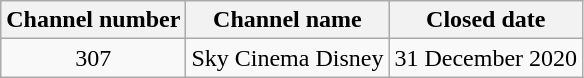<table class="wikitable" style="text-align: center; style:text-align: center">
<tr>
<th>Channel number</th>
<th>Channel name</th>
<th>Closed date</th>
</tr>
<tr>
<td>307</td>
<td>Sky Cinema Disney</td>
<td>31 December 2020</td>
</tr>
</table>
